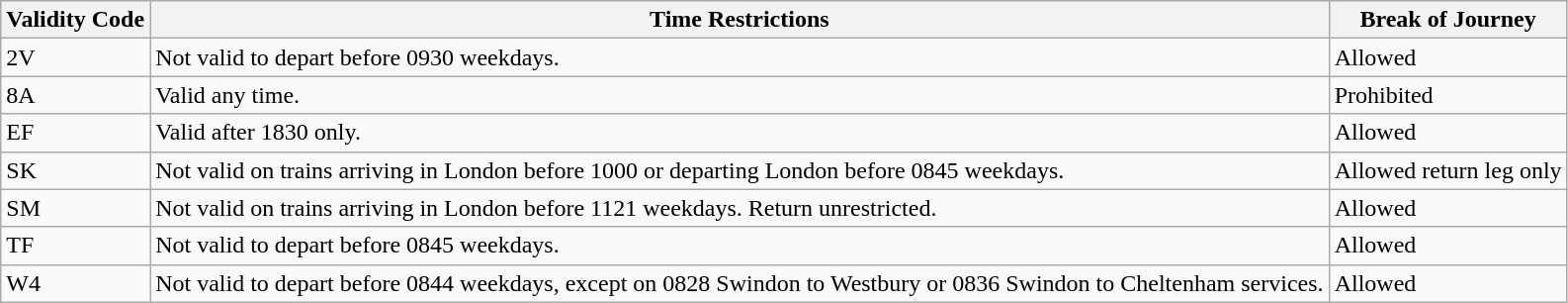<table class="wikitable">
<tr>
<th>Validity Code</th>
<th>Time Restrictions</th>
<th>Break of Journey</th>
</tr>
<tr>
<td>2V</td>
<td>Not valid to depart before 0930 weekdays.</td>
<td>Allowed</td>
</tr>
<tr>
<td>8A</td>
<td>Valid any time.</td>
<td>Prohibited</td>
</tr>
<tr>
<td>EF</td>
<td>Valid after 1830 only.</td>
<td>Allowed</td>
</tr>
<tr>
<td>SK</td>
<td>Not valid on trains arriving in London before 1000 or departing London before 0845 weekdays.</td>
<td>Allowed return leg only</td>
</tr>
<tr>
<td>SM</td>
<td>Not valid on trains arriving in London before 1121 weekdays. Return unrestricted.</td>
<td>Allowed</td>
</tr>
<tr>
<td>TF</td>
<td>Not valid to depart before 0845 weekdays.</td>
<td>Allowed</td>
</tr>
<tr>
<td>W4</td>
<td>Not valid to depart before 0844 weekdays, except on 0828 Swindon to Westbury or 0836 Swindon to Cheltenham services.</td>
<td>Allowed</td>
</tr>
</table>
